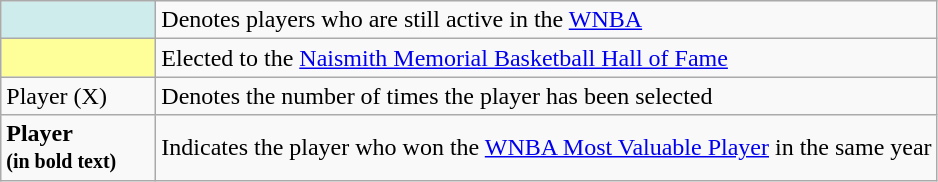<table class="wikitable sortable">
<tr>
<td style="background-color:#CFECEC; border:1px solid #aaaaaa; width:6em"></td>
<td>Denotes players who are still active in the <a href='#'>WNBA</a></td>
</tr>
<tr>
<td style="background-color:#ff9; border:1px solid #aaaaaa; width:6em"></td>
<td>Elected to the <a href='#'>Naismith Memorial Basketball Hall of Fame</a></td>
</tr>
<tr>
<td>Player (X)</td>
<td>Denotes the number of times the player has been selected</td>
</tr>
<tr>
<td><strong>Player<br><small>(in bold text)</small></strong></td>
<td>Indicates the player who won the <a href='#'>WNBA Most Valuable Player</a> in the same year</td>
</tr>
</table>
